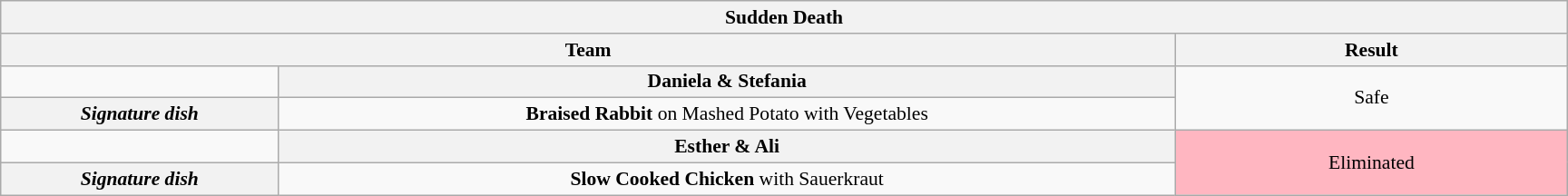<table class="wikitable plainrowheaders" style="text-align:center; font-size:90%; width:80em; margin:1em auto;">
<tr>
<th colspan="3" >Sudden Death</th>
</tr>
<tr>
<th style="width:60%;" colspan="2">Team</th>
<th style="width:20%;">Result</th>
</tr>
<tr>
<td></td>
<th>Daniela & Stefania</th>
<td rowspan=2>Safe</td>
</tr>
<tr>
<th><strong><em>Signature dish</em></strong></th>
<td><strong>Braised Rabbit </strong>on Mashed Potato with Vegetables</td>
</tr>
<tr>
<td></td>
<th>Esther & Ali</th>
<td rowspan=2 style="background:lightpink">Eliminated</td>
</tr>
<tr>
<th><strong><em>Signature dish</em></strong></th>
<td><strong>Slow Cooked Chicken</strong> with Sauerkraut</td>
</tr>
</table>
